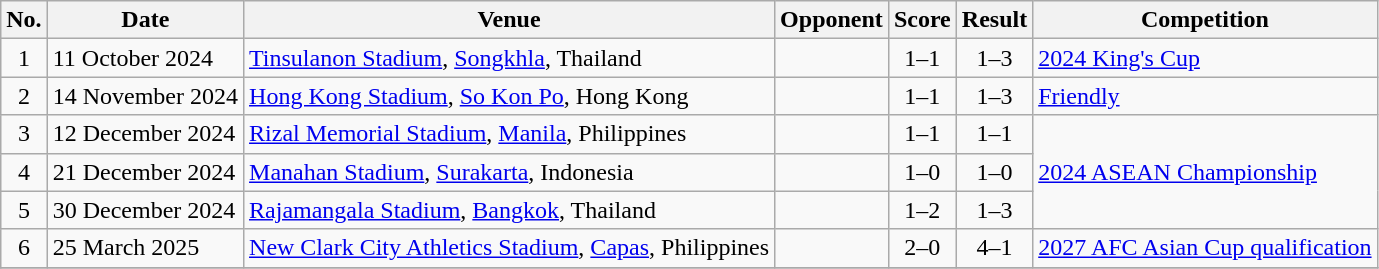<table class="wikitable sortable">
<tr>
<th scope="col">No.</th>
<th scope="col">Date</th>
<th scope="col">Venue</th>
<th scope="col">Opponent</th>
<th scope="col">Score</th>
<th scope="col">Result</th>
<th scope="col">Competition</th>
</tr>
<tr>
<td align="center">1</td>
<td>11 October 2024</td>
<td><a href='#'>Tinsulanon Stadium</a>, <a href='#'>Songkhla</a>, Thailand</td>
<td></td>
<td align="center">1–1</td>
<td align="center">1–3</td>
<td><a href='#'>2024 King's Cup</a></td>
</tr>
<tr>
<td align="center">2</td>
<td>14 November 2024</td>
<td><a href='#'>Hong Kong Stadium</a>, <a href='#'>So Kon Po</a>, Hong Kong</td>
<td></td>
<td align="center">1–1</td>
<td align="center">1–3</td>
<td><a href='#'>Friendly</a></td>
</tr>
<tr>
<td align="center">3</td>
<td>12 December 2024</td>
<td><a href='#'>Rizal Memorial Stadium</a>, <a href='#'>Manila</a>, Philippines</td>
<td></td>
<td align="center">1–1</td>
<td align="center">1–1</td>
<td rowspan=3><a href='#'>2024 ASEAN Championship</a></td>
</tr>
<tr>
<td align="center">4</td>
<td>21 December 2024</td>
<td><a href='#'>Manahan Stadium</a>, <a href='#'>Surakarta</a>, Indonesia</td>
<td></td>
<td align="center">1–0</td>
<td align="center">1–0</td>
</tr>
<tr>
<td align="center">5</td>
<td>30 December 2024</td>
<td><a href='#'>Rajamangala Stadium</a>, <a href='#'>Bangkok</a>, Thailand</td>
<td></td>
<td align="center">1–2</td>
<td align="center">1–3</td>
</tr>
<tr>
<td align="center">6</td>
<td>25 March 2025</td>
<td><a href='#'>New Clark City Athletics Stadium</a>, <a href='#'>Capas</a>, Philippines</td>
<td></td>
<td align="center">2–0</td>
<td align="center">4–1</td>
<td><a href='#'>2027 AFC Asian Cup qualification</a></td>
</tr>
<tr>
</tr>
</table>
